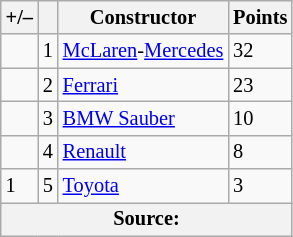<table class="wikitable" style="font-size: 85%;">
<tr>
<th>+/–</th>
<th></th>
<th>Constructor</th>
<th>Points</th>
</tr>
<tr>
<td></td>
<td align="center">1</td>
<td> <a href='#'>McLaren</a>-<a href='#'>Mercedes</a></td>
<td>32</td>
</tr>
<tr>
<td></td>
<td align="center">2</td>
<td> <a href='#'>Ferrari</a></td>
<td>23</td>
</tr>
<tr>
<td></td>
<td align="center">3</td>
<td> <a href='#'>BMW Sauber</a></td>
<td>10</td>
</tr>
<tr>
<td></td>
<td align="center">4</td>
<td> <a href='#'>Renault</a></td>
<td>8</td>
</tr>
<tr>
<td> 1</td>
<td align="center">5</td>
<td> <a href='#'>Toyota</a></td>
<td>3</td>
</tr>
<tr>
<th colspan=4>Source:</th>
</tr>
</table>
